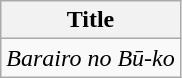<table class="wikitable">
<tr>
<th>Title</th>
</tr>
<tr>
<td><em>Barairo no Bū-ko</em></td>
</tr>
</table>
